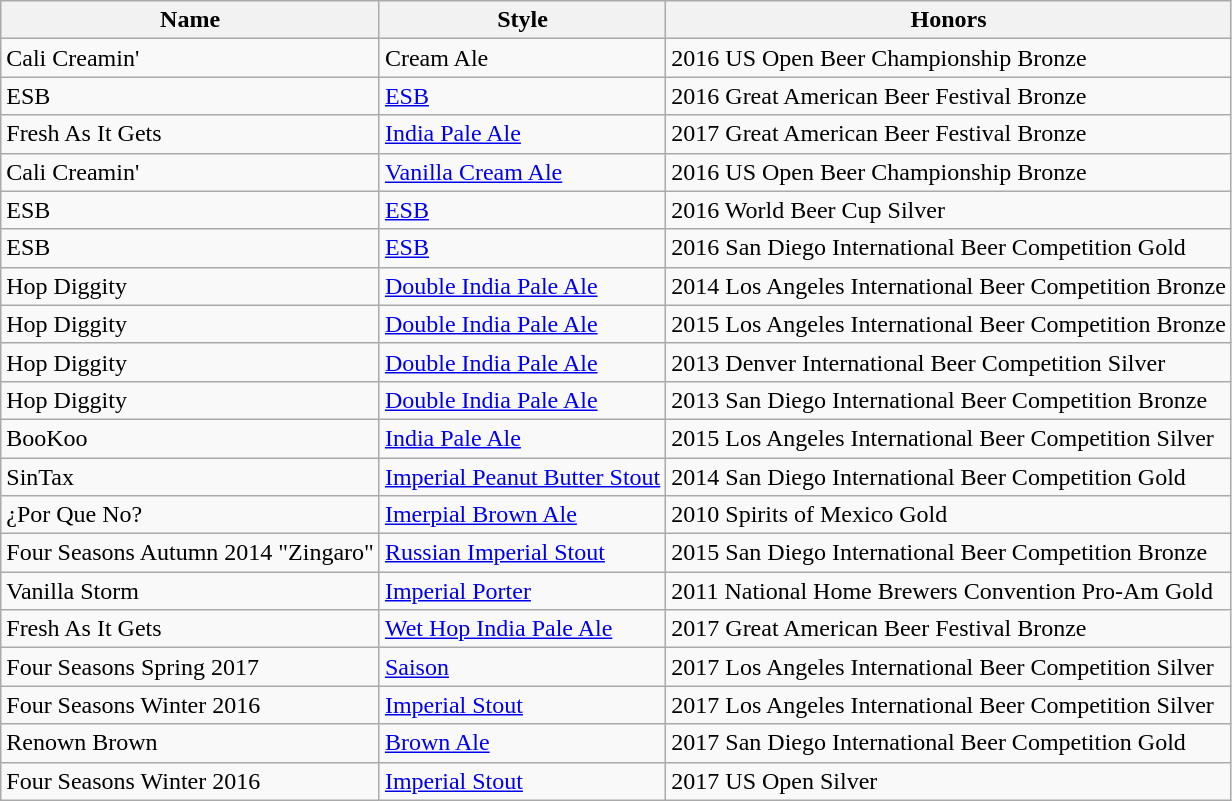<table class="wikitable sortable">
<tr>
<th>Name</th>
<th>Style</th>
<th>Honors</th>
</tr>
<tr>
<td>Cali Creamin'</td>
<td>Cream Ale</td>
<td>2016 US Open Beer Championship Bronze</td>
</tr>
<tr>
<td>ESB</td>
<td><a href='#'>ESB</a></td>
<td>2016 Great American Beer Festival Bronze</td>
</tr>
<tr>
<td>Fresh As It Gets</td>
<td><a href='#'>India Pale Ale</a></td>
<td>2017 Great American Beer Festival Bronze</td>
</tr>
<tr>
<td>Cali Creamin'</td>
<td><a href='#'>Vanilla Cream Ale</a></td>
<td>2016 US Open Beer Championship Bronze</td>
</tr>
<tr>
<td>ESB</td>
<td><a href='#'>ESB</a></td>
<td>2016 World Beer Cup Silver</td>
</tr>
<tr>
<td>ESB</td>
<td><a href='#'>ESB</a></td>
<td>2016 San Diego International Beer Competition Gold</td>
</tr>
<tr>
<td>Hop Diggity</td>
<td><a href='#'>Double India Pale Ale</a></td>
<td>2014 Los Angeles International Beer Competition Bronze</td>
</tr>
<tr>
<td>Hop Diggity</td>
<td><a href='#'>Double India Pale Ale</a></td>
<td>2015 Los Angeles International Beer Competition Bronze</td>
</tr>
<tr>
<td>Hop Diggity</td>
<td><a href='#'>Double India Pale Ale</a></td>
<td>2013 Denver International Beer Competition Silver</td>
</tr>
<tr>
<td>Hop Diggity</td>
<td><a href='#'>Double India Pale Ale</a></td>
<td>2013 San Diego International Beer Competition Bronze</td>
</tr>
<tr>
<td>BooKoo</td>
<td><a href='#'>India Pale Ale</a></td>
<td>2015 Los Angeles International Beer Competition Silver</td>
</tr>
<tr>
<td>SinTax</td>
<td><a href='#'>Imperial Peanut Butter Stout</a></td>
<td>2014 San Diego International Beer Competition Gold</td>
</tr>
<tr>
<td>¿Por Que No?</td>
<td><a href='#'>Imerpial Brown Ale</a></td>
<td>2010 Spirits of Mexico Gold</td>
</tr>
<tr>
<td>Four Seasons Autumn 2014 "Zingaro"</td>
<td><a href='#'>Russian Imperial Stout</a></td>
<td>2015 San Diego International Beer Competition Bronze</td>
</tr>
<tr>
<td>Vanilla Storm</td>
<td><a href='#'>Imperial Porter</a></td>
<td>2011 National Home Brewers Convention Pro-Am Gold</td>
</tr>
<tr>
<td>Fresh As It Gets</td>
<td><a href='#'>Wet Hop India Pale Ale</a></td>
<td>2017 Great American Beer Festival Bronze</td>
</tr>
<tr>
<td>Four Seasons Spring 2017</td>
<td><a href='#'>Saison</a></td>
<td>2017 Los Angeles International Beer Competition Silver</td>
</tr>
<tr>
<td>Four Seasons Winter 2016</td>
<td><a href='#'>Imperial Stout</a></td>
<td>2017 Los Angeles International Beer Competition Silver</td>
</tr>
<tr>
<td>Renown Brown</td>
<td><a href='#'>Brown Ale</a></td>
<td>2017 San Diego International Beer Competition Gold</td>
</tr>
<tr>
<td>Four Seasons Winter 2016</td>
<td><a href='#'>Imperial Stout</a></td>
<td>2017 US Open Silver</td>
</tr>
</table>
